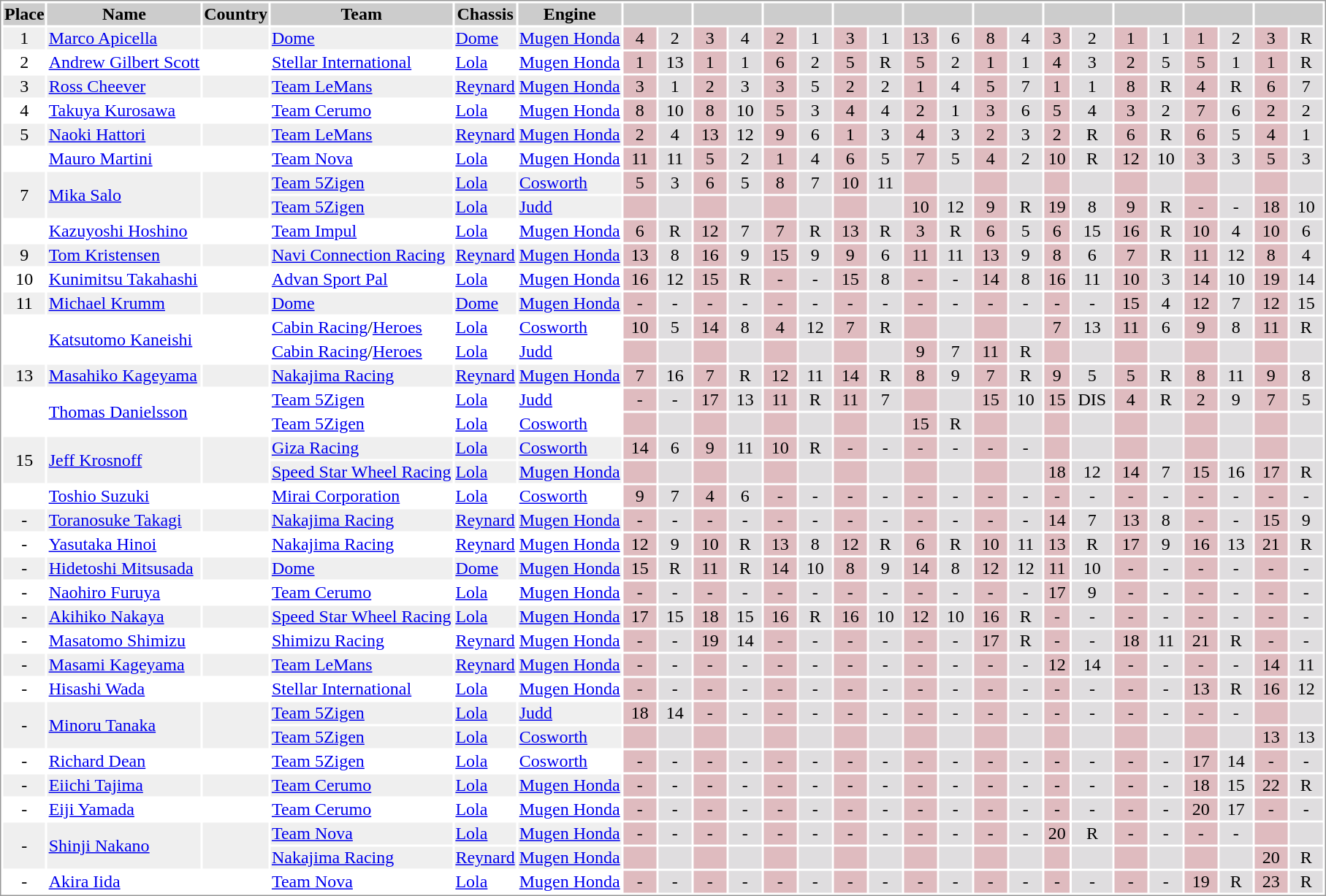<table border="0" style="border: 1px solid #999; background-color:#FFFFFF; text-align:center">
<tr align="center" style="background:#CCCCCC;">
<td><strong>Place</strong></td>
<td><strong>Name</strong></td>
<td><strong>Country</strong></td>
<td><strong>Team</strong></td>
<td><strong>Chassis</strong></td>
<td><strong>Engine</strong></td>
<td colspan=2 align=center width="60"></td>
<td colspan=2 align=center width="60"></td>
<td colspan=2 align=center width="60"></td>
<td colspan=2 align=center width="60"></td>
<td colspan=2 align=center width="60"></td>
<td colspan=2 align=center width="60"></td>
<td colspan=2 align=center width="60"></td>
<td colspan=2 align=center width="60"></td>
<td colspan=2 align=center width="60"></td>
<td colspan=2 align=center width="60"></td>
</tr>
<tr style="background:#EFEFEF;">
<td>1</td>
<td align="left"><a href='#'>Marco Apicella</a></td>
<td align="left"></td>
<td align="left"><a href='#'>Dome</a></td>
<td align="left"><a href='#'>Dome</a></td>
<td align="left"><a href='#'>Mugen Honda</a></td>
<td style="background:#DFBBBF;">4</td>
<td style="background:#DFDDDF;">2</td>
<td style="background:#DFBBBF;">3</td>
<td style="background:#DFDDDF;">4</td>
<td style="background:#DFBBBF;">2</td>
<td style="background:#DFDDDF;">1</td>
<td style="background:#DFBBBF;">3</td>
<td style="background:#DFDDDF;">1</td>
<td style="background:#DFBBBF;">13</td>
<td style="background:#DFDDDF;">6</td>
<td style="background:#DFBBBF;">8</td>
<td style="background:#DFDDDF;">4</td>
<td style="background:#DFBBBF;">3</td>
<td style="background:#DFDDDF;">2</td>
<td style="background:#DFBBBF;">1</td>
<td style="background:#DFDDDF;">1</td>
<td style="background:#DFBBBF;">1</td>
<td style="background:#DFDDDF;">2</td>
<td style="background:#DFBBBF;">3</td>
<td style="background:#DFDDDF;">R</td>
</tr>
<tr>
<td>2</td>
<td align="left"><a href='#'>Andrew Gilbert Scott</a></td>
<td align="left"></td>
<td align="left"><a href='#'>Stellar International</a></td>
<td align="left"><a href='#'>Lola</a></td>
<td align="left"><a href='#'>Mugen Honda</a></td>
<td style="background:#DFBBBF;">1</td>
<td style="background:#DFDDDF;">13</td>
<td style="background:#DFBBBF;">1</td>
<td style="background:#DFDDDF;">1</td>
<td style="background:#DFBBBF;">6</td>
<td style="background:#DFDDDF;">2</td>
<td style="background:#DFBBBF;">5</td>
<td style="background:#DFDDDF;">R</td>
<td style="background:#DFBBBF;">5</td>
<td style="background:#DFDDDF;">2</td>
<td style="background:#DFBBBF;">1</td>
<td style="background:#DFDDDF;">1</td>
<td style="background:#DFBBBF;">4</td>
<td style="background:#DFDDDF;">3</td>
<td style="background:#DFBBBF;">2</td>
<td style="background:#DFDDDF;">5</td>
<td style="background:#DFBBBF;">5</td>
<td style="background:#DFDDDF;">1</td>
<td style="background:#DFBBBF;">1</td>
<td style="background:#DFDDDF;">R</td>
</tr>
<tr style="background:#EFEFEF;">
<td>3</td>
<td align="left"><a href='#'>Ross Cheever</a></td>
<td align="left"></td>
<td align="left"><a href='#'>Team LeMans</a></td>
<td align="left"><a href='#'>Reynard</a></td>
<td align="left"><a href='#'>Mugen Honda</a></td>
<td style="background:#DFBBBF;">3</td>
<td style="background:#DFDDDF;">1</td>
<td style="background:#DFBBBF;">2</td>
<td style="background:#DFDDDF;">3</td>
<td style="background:#DFBBBF;">3</td>
<td style="background:#DFDDDF;">5</td>
<td style="background:#DFBBBF;">2</td>
<td style="background:#DFDDDF;">2</td>
<td style="background:#DFBBBF;">1</td>
<td style="background:#DFDDDF;">4</td>
<td style="background:#DFBBBF;">5</td>
<td style="background:#DFDDDF;">7</td>
<td style="background:#DFBBBF;">1</td>
<td style="background:#DFDDDF;">1</td>
<td style="background:#DFBBBF;">8</td>
<td style="background:#DFDDDF;">R</td>
<td style="background:#DFBBBF;">4</td>
<td style="background:#DFDDDF;">R</td>
<td style="background:#DFBBBF;">6</td>
<td style="background:#DFDDDF;">7</td>
</tr>
<tr>
<td>4</td>
<td align="left"><a href='#'>Takuya Kurosawa</a></td>
<td align="left"></td>
<td align="left"><a href='#'>Team Cerumo</a></td>
<td align="left"><a href='#'>Lola</a></td>
<td align="left"><a href='#'>Mugen Honda</a></td>
<td style="background:#DFBBBF;">8</td>
<td style="background:#DFDDDF;">10</td>
<td style="background:#DFBBBF;">8</td>
<td style="background:#DFDDDF;">10</td>
<td style="background:#DFBBBF;">5</td>
<td style="background:#DFDDDF;">3</td>
<td style="background:#DFBBBF;">4</td>
<td style="background:#DFDDDF;">4</td>
<td style="background:#DFBBBF;">2</td>
<td style="background:#DFDDDF;">1</td>
<td style="background:#DFBBBF;">3</td>
<td style="background:#DFDDDF;">6</td>
<td style="background:#DFBBBF;">5</td>
<td style="background:#DFDDDF;">4</td>
<td style="background:#DFBBBF;">3</td>
<td style="background:#DFDDDF;">2</td>
<td style="background:#DFBBBF;">7</td>
<td style="background:#DFDDDF;">6</td>
<td style="background:#DFBBBF;">2</td>
<td style="background:#DFDDDF;">2</td>
</tr>
<tr style="background:#EFEFEF;">
<td>5</td>
<td align="left"><a href='#'>Naoki Hattori</a></td>
<td align="left"></td>
<td align="left"><a href='#'>Team LeMans</a></td>
<td align="left"><a href='#'>Reynard</a></td>
<td align="left"><a href='#'>Mugen Honda</a></td>
<td style="background:#DFBBBF;">2</td>
<td style="background:#DFDDDF;">4</td>
<td style="background:#DFBBBF;">13</td>
<td style="background:#DFDDDF;">12</td>
<td style="background:#DFBBBF;">9</td>
<td style="background:#DFDDDF;">6</td>
<td style="background:#DFBBBF;">1</td>
<td style="background:#DFDDDF;">3</td>
<td style="background:#DFBBBF;">4</td>
<td style="background:#DFDDDF;">3</td>
<td style="background:#DFBBBF;">2</td>
<td style="background:#DFDDDF;">3</td>
<td style="background:#DFBBBF;">2</td>
<td style="background:#DFDDDF;">R</td>
<td style="background:#DFBBBF;">6</td>
<td style="background:#DFDDDF;">R</td>
<td style="background:#DFBBBF;">6</td>
<td style="background:#DFDDDF;">5</td>
<td style="background:#DFBBBF;">4</td>
<td style="background:#DFDDDF;">1</td>
</tr>
<tr>
<td></td>
<td align="left"><a href='#'>Mauro Martini</a></td>
<td align="left"></td>
<td align="left"><a href='#'>Team Nova</a></td>
<td align="left"><a href='#'>Lola</a></td>
<td align="left"><a href='#'>Mugen Honda</a></td>
<td style="background:#DFBBBF;">11</td>
<td style="background:#DFDDDF;">11</td>
<td style="background:#DFBBBF;">5</td>
<td style="background:#DFDDDF;">2</td>
<td style="background:#DFBBBF;">1</td>
<td style="background:#DFDDDF;">4</td>
<td style="background:#DFBBBF;">6</td>
<td style="background:#DFDDDF;">5</td>
<td style="background:#DFBBBF;">7</td>
<td style="background:#DFDDDF;">5</td>
<td style="background:#DFBBBF;">4</td>
<td style="background:#DFDDDF;">2</td>
<td style="background:#DFBBBF;">10</td>
<td style="background:#DFDDDF;">R</td>
<td style="background:#DFBBBF;">12</td>
<td style="background:#DFDDDF;">10</td>
<td style="background:#DFBBBF;">3</td>
<td style="background:#DFDDDF;">3</td>
<td style="background:#DFBBBF;">5</td>
<td style="background:#DFDDDF;">3</td>
</tr>
<tr style="background:#EFEFEF;">
<td rowspan=2>7</td>
<td rowspan=2 align="left"><a href='#'>Mika Salo</a></td>
<td rowspan=2 align="left"></td>
<td align="left"><a href='#'>Team 5Zigen</a></td>
<td align="left"><a href='#'>Lola</a></td>
<td align="left"><a href='#'>Cosworth</a></td>
<td style="background:#DFBBBF;">5</td>
<td style="background:#DFDDDF;">3</td>
<td style="background:#DFBBBF;">6</td>
<td style="background:#DFDDDF;">5</td>
<td style="background:#DFBBBF;">8</td>
<td style="background:#DFDDDF;">7</td>
<td style="background:#DFBBBF;">10</td>
<td style="background:#DFDDDF;">11</td>
<td style="background:#DFBBBF;"></td>
<td style="background:#DFDDDF;"></td>
<td style="background:#DFBBBF;"></td>
<td style="background:#DFDDDF;"></td>
<td style="background:#DFBBBF;"></td>
<td style="background:#DFDDDF;"></td>
<td style="background:#DFBBBF;"></td>
<td style="background:#DFDDDF;"></td>
<td style="background:#DFBBBF;"></td>
<td style="background:#DFDDDF;"></td>
<td style="background:#DFBBBF;"></td>
<td style="background:#DFDDDF;"></td>
</tr>
<tr style="background:#EFEFEF;">
<td align="left"><a href='#'>Team 5Zigen</a></td>
<td align="left"><a href='#'>Lola</a></td>
<td align="left"><a href='#'>Judd</a></td>
<td style="background:#DFBBBF;"></td>
<td style="background:#DFDDDF;"></td>
<td style="background:#DFBBBF;"></td>
<td style="background:#DFDDDF;"></td>
<td style="background:#DFBBBF;"></td>
<td style="background:#DFDDDF;"></td>
<td style="background:#DFBBBF;"></td>
<td style="background:#DFDDDF;"></td>
<td style="background:#DFBBBF;">10</td>
<td style="background:#DFDDDF;">12</td>
<td style="background:#DFBBBF;">9</td>
<td style="background:#DFDDDF;">R</td>
<td style="background:#DFBBBF;">19</td>
<td style="background:#DFDDDF;">8</td>
<td style="background:#DFBBBF;">9</td>
<td style="background:#DFDDDF;">R</td>
<td style="background:#DFBBBF;">-</td>
<td style="background:#DFDDDF;">-</td>
<td style="background:#DFBBBF;">18</td>
<td style="background:#DFDDDF;">10</td>
</tr>
<tr>
<td></td>
<td align="left"><a href='#'>Kazuyoshi Hoshino</a></td>
<td align="left"></td>
<td align="left"><a href='#'>Team Impul</a></td>
<td align="left"><a href='#'>Lola</a></td>
<td align="left"><a href='#'>Mugen Honda</a></td>
<td style="background:#DFBBBF;">6</td>
<td style="background:#DFDDDF;">R</td>
<td style="background:#DFBBBF;">12</td>
<td style="background:#DFDDDF;">7</td>
<td style="background:#DFBBBF;">7</td>
<td style="background:#DFDDDF;">R</td>
<td style="background:#DFBBBF;">13</td>
<td style="background:#DFDDDF;">R</td>
<td style="background:#DFBBBF;">3</td>
<td style="background:#DFDDDF;">R</td>
<td style="background:#DFBBBF;">6</td>
<td style="background:#DFDDDF;">5</td>
<td style="background:#DFBBBF;">6</td>
<td style="background:#DFDDDF;">15</td>
<td style="background:#DFBBBF;">16</td>
<td style="background:#DFDDDF;">R</td>
<td style="background:#DFBBBF;">10</td>
<td style="background:#DFDDDF;">4</td>
<td style="background:#DFBBBF;">10</td>
<td style="background:#DFDDDF;">6</td>
</tr>
<tr style="background:#EFEFEF;">
<td>9</td>
<td align="left"><a href='#'>Tom Kristensen</a></td>
<td align="left"></td>
<td align="left"><a href='#'>Navi Connection Racing</a></td>
<td align="left"><a href='#'>Reynard</a></td>
<td align="left"><a href='#'>Mugen Honda</a></td>
<td style="background:#DFBBBF;">13</td>
<td style="background:#DFDDDF;">8</td>
<td style="background:#DFBBBF;">16</td>
<td style="background:#DFDDDF;">9</td>
<td style="background:#DFBBBF;">15</td>
<td style="background:#DFDDDF;">9</td>
<td style="background:#DFBBBF;">9</td>
<td style="background:#DFDDDF;">6</td>
<td style="background:#DFBBBF;">11</td>
<td style="background:#DFDDDF;">11</td>
<td style="background:#DFBBBF;">13</td>
<td style="background:#DFDDDF;">9</td>
<td style="background:#DFBBBF;">8</td>
<td style="background:#DFDDDF;">6</td>
<td style="background:#DFBBBF;">7</td>
<td style="background:#DFDDDF;">R</td>
<td style="background:#DFBBBF;">11</td>
<td style="background:#DFDDDF;">12</td>
<td style="background:#DFBBBF;">8</td>
<td style="background:#DFDDDF;">4</td>
</tr>
<tr>
<td>10</td>
<td align="left"><a href='#'>Kunimitsu Takahashi</a></td>
<td align="left"></td>
<td align="left"><a href='#'>Advan Sport Pal</a></td>
<td align="left"><a href='#'>Lola</a></td>
<td align="left"><a href='#'>Mugen Honda</a></td>
<td style="background:#DFBBBF;">16</td>
<td style="background:#DFDDDF;">12</td>
<td style="background:#DFBBBF;">15</td>
<td style="background:#DFDDDF;">R</td>
<td style="background:#DFBBBF;">-</td>
<td style="background:#DFDDDF;">-</td>
<td style="background:#DFBBBF;">15</td>
<td style="background:#DFDDDF;">8</td>
<td style="background:#DFBBBF;">-</td>
<td style="background:#DFDDDF;">-</td>
<td style="background:#DFBBBF;">14</td>
<td style="background:#DFDDDF;">8</td>
<td style="background:#DFBBBF;">16</td>
<td style="background:#DFDDDF;">11</td>
<td style="background:#DFBBBF;">10</td>
<td style="background:#DFDDDF;">3</td>
<td style="background:#DFBBBF;">14</td>
<td style="background:#DFDDDF;">10</td>
<td style="background:#DFBBBF;">19</td>
<td style="background:#DFDDDF;">14</td>
</tr>
<tr style="background:#EFEFEF;">
<td>11</td>
<td align="left"><a href='#'>Michael Krumm</a></td>
<td align="left"></td>
<td align="left"><a href='#'>Dome</a></td>
<td align="left"><a href='#'>Dome</a></td>
<td align="left"><a href='#'>Mugen Honda</a></td>
<td style="background:#DFBBBF;">-</td>
<td style="background:#DFDDDF;">-</td>
<td style="background:#DFBBBF;">-</td>
<td style="background:#DFDDDF;">-</td>
<td style="background:#DFBBBF;">-</td>
<td style="background:#DFDDDF;">-</td>
<td style="background:#DFBBBF;">-</td>
<td style="background:#DFDDDF;">-</td>
<td style="background:#DFBBBF;">-</td>
<td style="background:#DFDDDF;">-</td>
<td style="background:#DFBBBF;">-</td>
<td style="background:#DFDDDF;">-</td>
<td style="background:#DFBBBF;">-</td>
<td style="background:#DFDDDF;">-</td>
<td style="background:#DFBBBF;">15</td>
<td style="background:#DFDDDF;">4</td>
<td style="background:#DFBBBF;">12</td>
<td style="background:#DFDDDF;">7</td>
<td style="background:#DFBBBF;">12</td>
<td style="background:#DFDDDF;">15</td>
</tr>
<tr>
<td rowspan=2></td>
<td rowspan=2 align="left"><a href='#'>Katsutomo Kaneishi</a></td>
<td rowspan=2 align="left"></td>
<td align="left"><a href='#'>Cabin Racing</a>/<a href='#'>Heroes</a></td>
<td align="left"><a href='#'>Lola</a></td>
<td align="left"><a href='#'>Cosworth</a></td>
<td style="background:#DFBBBF;">10</td>
<td style="background:#DFDDDF;">5</td>
<td style="background:#DFBBBF;">14</td>
<td style="background:#DFDDDF;">8</td>
<td style="background:#DFBBBF;">4</td>
<td style="background:#DFDDDF;">12</td>
<td style="background:#DFBBBF;">7</td>
<td style="background:#DFDDDF;">R</td>
<td style="background:#DFBBBF;"></td>
<td style="background:#DFDDDF;"></td>
<td style="background:#DFBBBF;"></td>
<td style="background:#DFDDDF;"></td>
<td style="background:#DFBBBF;">7</td>
<td style="background:#DFDDDF;">13</td>
<td style="background:#DFBBBF;">11</td>
<td style="background:#DFDDDF;">6</td>
<td style="background:#DFBBBF;">9</td>
<td style="background:#DFDDDF;">8</td>
<td style="background:#DFBBBF;">11</td>
<td style="background:#DFDDDF;">R</td>
</tr>
<tr>
<td align="left"><a href='#'>Cabin Racing</a>/<a href='#'>Heroes</a></td>
<td align="left"><a href='#'>Lola</a></td>
<td align="left"><a href='#'>Judd</a></td>
<td style="background:#DFBBBF;"></td>
<td style="background:#DFDDDF;"></td>
<td style="background:#DFBBBF;"></td>
<td style="background:#DFDDDF;"></td>
<td style="background:#DFBBBF;"></td>
<td style="background:#DFDDDF;"></td>
<td style="background:#DFBBBF;"></td>
<td style="background:#DFDDDF;"></td>
<td style="background:#DFBBBF;">9</td>
<td style="background:#DFDDDF;">7</td>
<td style="background:#DFBBBF;">11</td>
<td style="background:#DFDDDF;">R</td>
<td style="background:#DFBBBF;"></td>
<td style="background:#DFDDDF;"></td>
<td style="background:#DFBBBF;"></td>
<td style="background:#DFDDDF;"></td>
<td style="background:#DFBBBF;"></td>
<td style="background:#DFDDDF;"></td>
<td style="background:#DFBBBF;"></td>
<td style="background:#DFDDDF;"></td>
</tr>
<tr style="background:#EFEFEF;">
<td>13</td>
<td align="left"><a href='#'>Masahiko Kageyama</a></td>
<td align="left"></td>
<td align="left"><a href='#'>Nakajima Racing</a></td>
<td align="left"><a href='#'>Reynard</a></td>
<td align="left"><a href='#'>Mugen Honda</a></td>
<td style="background:#DFBBBF;">7</td>
<td style="background:#DFDDDF;">16</td>
<td style="background:#DFBBBF;">7</td>
<td style="background:#DFDDDF;">R</td>
<td style="background:#DFBBBF;">12</td>
<td style="background:#DFDDDF;">11</td>
<td style="background:#DFBBBF;">14</td>
<td style="background:#DFDDDF;">R</td>
<td style="background:#DFBBBF;">8</td>
<td style="background:#DFDDDF;">9</td>
<td style="background:#DFBBBF;">7</td>
<td style="background:#DFDDDF;">R</td>
<td style="background:#DFBBBF;">9</td>
<td style="background:#DFDDDF;">5</td>
<td style="background:#DFBBBF;">5</td>
<td style="background:#DFDDDF;">R</td>
<td style="background:#DFBBBF;">8</td>
<td style="background:#DFDDDF;">11</td>
<td style="background:#DFBBBF;">9</td>
<td style="background:#DFDDDF;">8</td>
</tr>
<tr>
<td rowspan=2></td>
<td rowspan=2 align="left"><a href='#'>Thomas Danielsson</a></td>
<td rowspan=2 align="left"></td>
<td align="left"><a href='#'>Team 5Zigen</a></td>
<td align="left"><a href='#'>Lola</a></td>
<td align="left"><a href='#'>Judd</a></td>
<td style="background:#DFBBBF;">-</td>
<td style="background:#DFDDDF;">-</td>
<td style="background:#DFBBBF;">17</td>
<td style="background:#DFDDDF;">13</td>
<td style="background:#DFBBBF;">11</td>
<td style="background:#DFDDDF;">R</td>
<td style="background:#DFBBBF;">11</td>
<td style="background:#DFDDDF;">7</td>
<td style="background:#DFBBBF;"></td>
<td style="background:#DFDDDF;"></td>
<td style="background:#DFBBBF;">15</td>
<td style="background:#DFDDDF;">10</td>
<td style="background:#DFBBBF;">15</td>
<td style="background:#DFDDDF;">DIS</td>
<td style="background:#DFBBBF;">4</td>
<td style="background:#DFDDDF;">R</td>
<td style="background:#DFBBBF;">2</td>
<td style="background:#DFDDDF;">9</td>
<td style="background:#DFBBBF;">7</td>
<td style="background:#DFDDDF;">5</td>
</tr>
<tr>
<td align="left"><a href='#'>Team 5Zigen</a></td>
<td align="left"><a href='#'>Lola</a></td>
<td align="left"><a href='#'>Cosworth</a></td>
<td style="background:#DFBBBF;"></td>
<td style="background:#DFDDDF;"></td>
<td style="background:#DFBBBF;"></td>
<td style="background:#DFDDDF;"></td>
<td style="background:#DFBBBF;"></td>
<td style="background:#DFDDDF;"></td>
<td style="background:#DFBBBF;"></td>
<td style="background:#DFDDDF;"></td>
<td style="background:#DFBBBF;">15</td>
<td style="background:#DFDDDF;">R</td>
<td style="background:#DFBBBF;"></td>
<td style="background:#DFDDDF;"></td>
<td style="background:#DFBBBF;"></td>
<td style="background:#DFDDDF;"></td>
<td style="background:#DFBBBF;"></td>
<td style="background:#DFDDDF;"></td>
<td style="background:#DFBBBF;"></td>
<td style="background:#DFDDDF;"></td>
<td style="background:#DFBBBF;"></td>
<td style="background:#DFDDDF;"></td>
</tr>
<tr style="background:#EFEFEF;">
<td rowspan=2>15</td>
<td rowspan=2 align="left"><a href='#'>Jeff Krosnoff</a></td>
<td rowspan=2 align="left"></td>
<td align="left"><a href='#'>Giza Racing</a></td>
<td align="left"><a href='#'>Lola</a></td>
<td align="left"><a href='#'>Cosworth</a></td>
<td style="background:#DFBBBF;">14</td>
<td style="background:#DFDDDF;">6</td>
<td style="background:#DFBBBF;">9</td>
<td style="background:#DFDDDF;">11</td>
<td style="background:#DFBBBF;">10</td>
<td style="background:#DFDDDF;">R</td>
<td style="background:#DFBBBF;">-</td>
<td style="background:#DFDDDF;">-</td>
<td style="background:#DFBBBF;">-</td>
<td style="background:#DFDDDF;">-</td>
<td style="background:#DFBBBF;">-</td>
<td style="background:#DFDDDF;">-</td>
<td style="background:#DFBBBF;"></td>
<td style="background:#DFDDDF;"></td>
<td style="background:#DFBBBF;"></td>
<td style="background:#DFDDDF;"></td>
<td style="background:#DFBBBF;"></td>
<td style="background:#DFDDDF;"></td>
<td style="background:#DFBBBF;"></td>
<td style="background:#DFDDDF;"></td>
</tr>
<tr style="background:#EFEFEF;">
<td align="left"><a href='#'>Speed Star Wheel Racing</a></td>
<td align="left"><a href='#'>Lola</a></td>
<td align="left"><a href='#'>Mugen Honda</a></td>
<td style="background:#DFBBBF;"></td>
<td style="background:#DFDDDF;"></td>
<td style="background:#DFBBBF;"></td>
<td style="background:#DFDDDF;"></td>
<td style="background:#DFBBBF;"></td>
<td style="background:#DFDDDF;"></td>
<td style="background:#DFBBBF;"></td>
<td style="background:#DFDDDF;"></td>
<td style="background:#DFBBBF;"></td>
<td style="background:#DFDDDF;"></td>
<td style="background:#DFBBBF;"></td>
<td style="background:#DFDDDF;"></td>
<td style="background:#DFBBBF;">18</td>
<td style="background:#DFDDDF;">12</td>
<td style="background:#DFBBBF;">14</td>
<td style="background:#DFDDDF;">7</td>
<td style="background:#DFBBBF;">15</td>
<td style="background:#DFDDDF;">16</td>
<td style="background:#DFBBBF;">17</td>
<td style="background:#DFDDDF;">R</td>
</tr>
<tr>
<td></td>
<td align="left"><a href='#'>Toshio Suzuki</a></td>
<td align="left"></td>
<td align="left"><a href='#'>Mirai Corporation</a></td>
<td align="left"><a href='#'>Lola</a></td>
<td align="left"><a href='#'>Cosworth</a></td>
<td style="background:#DFBBBF;">9</td>
<td style="background:#DFDDDF;">7</td>
<td style="background:#DFBBBF;">4</td>
<td style="background:#DFDDDF;">6</td>
<td style="background:#DFBBBF;">-</td>
<td style="background:#DFDDDF;">-</td>
<td style="background:#DFBBBF;">-</td>
<td style="background:#DFDDDF;">-</td>
<td style="background:#DFBBBF;">-</td>
<td style="background:#DFDDDF;">-</td>
<td style="background:#DFBBBF;">-</td>
<td style="background:#DFDDDF;">-</td>
<td style="background:#DFBBBF;">-</td>
<td style="background:#DFDDDF;">-</td>
<td style="background:#DFBBBF;">-</td>
<td style="background:#DFDDDF;">-</td>
<td style="background:#DFBBBF;">-</td>
<td style="background:#DFDDDF;">-</td>
<td style="background:#DFBBBF;">-</td>
<td style="background:#DFDDDF;">-</td>
</tr>
<tr style="background:#EFEFEF;">
<td>-</td>
<td align="left"><a href='#'>Toranosuke Takagi</a></td>
<td align="left"></td>
<td align="left"><a href='#'>Nakajima Racing</a></td>
<td align="left"><a href='#'>Reynard</a></td>
<td align="left"><a href='#'>Mugen Honda</a></td>
<td style="background:#DFBBBF;">-</td>
<td style="background:#DFDDDF;">-</td>
<td style="background:#DFBBBF;">-</td>
<td style="background:#DFDDDF;">-</td>
<td style="background:#DFBBBF;">-</td>
<td style="background:#DFDDDF;">-</td>
<td style="background:#DFBBBF;">-</td>
<td style="background:#DFDDDF;">-</td>
<td style="background:#DFBBBF;">-</td>
<td style="background:#DFDDDF;">-</td>
<td style="background:#DFBBBF;">-</td>
<td style="background:#DFDDDF;">-</td>
<td style="background:#DFBBBF;">14</td>
<td style="background:#DFDDDF;">7</td>
<td style="background:#DFBBBF;">13</td>
<td style="background:#DFDDDF;">8</td>
<td style="background:#DFBBBF;">-</td>
<td style="background:#DFDDDF;">-</td>
<td style="background:#DFBBBF;">15</td>
<td style="background:#DFDDDF;">9</td>
</tr>
<tr>
<td>-</td>
<td align="left"><a href='#'>Yasutaka Hinoi</a></td>
<td align="left"></td>
<td align="left"><a href='#'>Nakajima Racing</a></td>
<td align="left"><a href='#'>Reynard</a></td>
<td align="left"><a href='#'>Mugen Honda</a></td>
<td style="background:#DFBBBF;">12</td>
<td style="background:#DFDDDF;">9</td>
<td style="background:#DFBBBF;">10</td>
<td style="background:#DFDDDF;">R</td>
<td style="background:#DFBBBF;">13</td>
<td style="background:#DFDDDF;">8</td>
<td style="background:#DFBBBF;">12</td>
<td style="background:#DFDDDF;">R</td>
<td style="background:#DFBBBF;">6</td>
<td style="background:#DFDDDF;">R</td>
<td style="background:#DFBBBF;">10</td>
<td style="background:#DFDDDF;">11</td>
<td style="background:#DFBBBF;">13</td>
<td style="background:#DFDDDF;">R</td>
<td style="background:#DFBBBF;">17</td>
<td style="background:#DFDDDF;">9</td>
<td style="background:#DFBBBF;">16</td>
<td style="background:#DFDDDF;">13</td>
<td style="background:#DFBBBF;">21</td>
<td style="background:#DFDDDF;">R</td>
</tr>
<tr style="background:#EFEFEF;">
<td>-</td>
<td align="left"><a href='#'>Hidetoshi Mitsusada</a></td>
<td align="left"></td>
<td align="left"><a href='#'>Dome</a></td>
<td align="left"><a href='#'>Dome</a></td>
<td align="left"><a href='#'>Mugen Honda</a></td>
<td style="background:#DFBBBF;">15</td>
<td style="background:#DFDDDF;">R</td>
<td style="background:#DFBBBF;">11</td>
<td style="background:#DFDDDF;">R</td>
<td style="background:#DFBBBF;">14</td>
<td style="background:#DFDDDF;">10</td>
<td style="background:#DFBBBF;">8</td>
<td style="background:#DFDDDF;">9</td>
<td style="background:#DFBBBF;">14</td>
<td style="background:#DFDDDF;">8</td>
<td style="background:#DFBBBF;">12</td>
<td style="background:#DFDDDF;">12</td>
<td style="background:#DFBBBF;">11</td>
<td style="background:#DFDDDF;">10</td>
<td style="background:#DFBBBF;">-</td>
<td style="background:#DFDDDF;">-</td>
<td style="background:#DFBBBF;">-</td>
<td style="background:#DFDDDF;">-</td>
<td style="background:#DFBBBF;">-</td>
<td style="background:#DFDDDF;">-</td>
</tr>
<tr>
<td>-</td>
<td align="left"><a href='#'>Naohiro Furuya</a></td>
<td align="left"></td>
<td align="left"><a href='#'>Team Cerumo</a></td>
<td align="left"><a href='#'>Lola</a></td>
<td align="left"><a href='#'>Mugen Honda</a></td>
<td style="background:#DFBBBF;">-</td>
<td style="background:#DFDDDF;">-</td>
<td style="background:#DFBBBF;">-</td>
<td style="background:#DFDDDF;">-</td>
<td style="background:#DFBBBF;">-</td>
<td style="background:#DFDDDF;">-</td>
<td style="background:#DFBBBF;">-</td>
<td style="background:#DFDDDF;">-</td>
<td style="background:#DFBBBF;">-</td>
<td style="background:#DFDDDF;">-</td>
<td style="background:#DFBBBF;">-</td>
<td style="background:#DFDDDF;">-</td>
<td style="background:#DFBBBF;">17</td>
<td style="background:#DFDDDF;">9</td>
<td style="background:#DFBBBF;">-</td>
<td style="background:#DFDDDF;">-</td>
<td style="background:#DFBBBF;">-</td>
<td style="background:#DFDDDF;">-</td>
<td style="background:#DFBBBF;">-</td>
<td style="background:#DFDDDF;">-</td>
</tr>
<tr style="background:#EFEFEF;">
<td>-</td>
<td align="left"><a href='#'>Akihiko Nakaya</a></td>
<td align="left"></td>
<td align="left"><a href='#'>Speed Star Wheel Racing</a></td>
<td align="left"><a href='#'>Lola</a></td>
<td align="left"><a href='#'>Mugen Honda</a></td>
<td style="background:#DFBBBF;">17</td>
<td style="background:#DFDDDF;">15</td>
<td style="background:#DFBBBF;">18</td>
<td style="background:#DFDDDF;">15</td>
<td style="background:#DFBBBF;">16</td>
<td style="background:#DFDDDF;">R</td>
<td style="background:#DFBBBF;">16</td>
<td style="background:#DFDDDF;">10</td>
<td style="background:#DFBBBF;">12</td>
<td style="background:#DFDDDF;">10</td>
<td style="background:#DFBBBF;">16</td>
<td style="background:#DFDDDF;">R</td>
<td style="background:#DFBBBF;">-</td>
<td style="background:#DFDDDF;">-</td>
<td style="background:#DFBBBF;">-</td>
<td style="background:#DFDDDF;">-</td>
<td style="background:#DFBBBF;">-</td>
<td style="background:#DFDDDF;">-</td>
<td style="background:#DFBBBF;">-</td>
<td style="background:#DFDDDF;">-</td>
</tr>
<tr>
<td>-</td>
<td align="left"><a href='#'>Masatomo Shimizu</a></td>
<td align="left"></td>
<td align="left"><a href='#'>Shimizu Racing</a></td>
<td align="left"><a href='#'>Reynard</a></td>
<td align="left"><a href='#'>Mugen Honda</a></td>
<td style="background:#DFBBBF;">-</td>
<td style="background:#DFDDDF;">-</td>
<td style="background:#DFBBBF;">19</td>
<td style="background:#DFDDDF;">14</td>
<td style="background:#DFBBBF;">-</td>
<td style="background:#DFDDDF;">-</td>
<td style="background:#DFBBBF;">-</td>
<td style="background:#DFDDDF;">-</td>
<td style="background:#DFBBBF;">-</td>
<td style="background:#DFDDDF;">-</td>
<td style="background:#DFBBBF;">17</td>
<td style="background:#DFDDDF;">R</td>
<td style="background:#DFBBBF;">-</td>
<td style="background:#DFDDDF;">-</td>
<td style="background:#DFBBBF;">18</td>
<td style="background:#DFDDDF;">11</td>
<td style="background:#DFBBBF;">21</td>
<td style="background:#DFDDDF;">R</td>
<td style="background:#DFBBBF;">-</td>
<td style="background:#DFDDDF;">-</td>
</tr>
<tr style="background:#EFEFEF;">
<td>-</td>
<td align="left"><a href='#'>Masami Kageyama</a></td>
<td align="left"></td>
<td align="left"><a href='#'>Team LeMans</a></td>
<td align="left"><a href='#'>Reynard</a></td>
<td align="left"><a href='#'>Mugen Honda</a></td>
<td style="background:#DFBBBF;">-</td>
<td style="background:#DFDDDF;">-</td>
<td style="background:#DFBBBF;">-</td>
<td style="background:#DFDDDF;">-</td>
<td style="background:#DFBBBF;">-</td>
<td style="background:#DFDDDF;">-</td>
<td style="background:#DFBBBF;">-</td>
<td style="background:#DFDDDF;">-</td>
<td style="background:#DFBBBF;">-</td>
<td style="background:#DFDDDF;">-</td>
<td style="background:#DFBBBF;">-</td>
<td style="background:#DFDDDF;">-</td>
<td style="background:#DFBBBF;">12</td>
<td style="background:#DFDDDF;">14</td>
<td style="background:#DFBBBF;">-</td>
<td style="background:#DFDDDF;">-</td>
<td style="background:#DFBBBF;">-</td>
<td style="background:#DFDDDF;">-</td>
<td style="background:#DFBBBF;">14</td>
<td style="background:#DFDDDF;">11</td>
</tr>
<tr>
<td>-</td>
<td align="left"><a href='#'>Hisashi Wada</a></td>
<td align="left"></td>
<td align="left"><a href='#'>Stellar International</a></td>
<td align="left"><a href='#'>Lola</a></td>
<td align="left"><a href='#'>Mugen Honda</a></td>
<td style="background:#DFBBBF;">-</td>
<td style="background:#DFDDDF;">-</td>
<td style="background:#DFBBBF;">-</td>
<td style="background:#DFDDDF;">-</td>
<td style="background:#DFBBBF;">-</td>
<td style="background:#DFDDDF;">-</td>
<td style="background:#DFBBBF;">-</td>
<td style="background:#DFDDDF;">-</td>
<td style="background:#DFBBBF;">-</td>
<td style="background:#DFDDDF;">-</td>
<td style="background:#DFBBBF;">-</td>
<td style="background:#DFDDDF;">-</td>
<td style="background:#DFBBBF;">-</td>
<td style="background:#DFDDDF;">-</td>
<td style="background:#DFBBBF;">-</td>
<td style="background:#DFDDDF;">-</td>
<td style="background:#DFBBBF;">13</td>
<td style="background:#DFDDDF;">R</td>
<td style="background:#DFBBBF;">16</td>
<td style="background:#DFDDDF;">12</td>
</tr>
<tr style="background:#EFEFEF;">
<td rowspan=2>-</td>
<td rowspan=2 align="left"><a href='#'>Minoru Tanaka</a></td>
<td rowspan=2 align="left"></td>
<td align="left"><a href='#'>Team 5Zigen</a></td>
<td align="left"><a href='#'>Lola</a></td>
<td align="left"><a href='#'>Judd</a></td>
<td style="background:#DFBBBF;">18</td>
<td style="background:#DFDDDF;">14</td>
<td style="background:#DFBBBF;">-</td>
<td style="background:#DFDDDF;">-</td>
<td style="background:#DFBBBF;">-</td>
<td style="background:#DFDDDF;">-</td>
<td style="background:#DFBBBF;">-</td>
<td style="background:#DFDDDF;">-</td>
<td style="background:#DFBBBF;">-</td>
<td style="background:#DFDDDF;">-</td>
<td style="background:#DFBBBF;">-</td>
<td style="background:#DFDDDF;">-</td>
<td style="background:#DFBBBF;">-</td>
<td style="background:#DFDDDF;">-</td>
<td style="background:#DFBBBF;">-</td>
<td style="background:#DFDDDF;">-</td>
<td style="background:#DFBBBF;">-</td>
<td style="background:#DFDDDF;">-</td>
<td style="background:#DFBBBF;"></td>
<td style="background:#DFDDDF;"></td>
</tr>
<tr style="background:#EFEFEF;">
<td align="left"><a href='#'>Team 5Zigen</a></td>
<td align="left"><a href='#'>Lola</a></td>
<td align="left"><a href='#'>Cosworth</a></td>
<td style="background:#DFBBBF;"></td>
<td style="background:#DFDDDF;"></td>
<td style="background:#DFBBBF;"></td>
<td style="background:#DFDDDF;"></td>
<td style="background:#DFBBBF;"></td>
<td style="background:#DFDDDF;"></td>
<td style="background:#DFBBBF;"></td>
<td style="background:#DFDDDF;"></td>
<td style="background:#DFBBBF;"></td>
<td style="background:#DFDDDF;"></td>
<td style="background:#DFBBBF;"></td>
<td style="background:#DFDDDF;"></td>
<td style="background:#DFBBBF;"></td>
<td style="background:#DFDDDF;"></td>
<td style="background:#DFBBBF;"></td>
<td style="background:#DFDDDF;"></td>
<td style="background:#DFBBBF;"></td>
<td style="background:#DFDDDF;"></td>
<td style="background:#DFBBBF;">13</td>
<td style="background:#DFDDDF;">13</td>
</tr>
<tr>
<td>-</td>
<td align="left"><a href='#'>Richard Dean</a></td>
<td align="left"></td>
<td align="left"><a href='#'>Team 5Zigen</a></td>
<td align="left"><a href='#'>Lola</a></td>
<td align="left"><a href='#'>Cosworth</a></td>
<td style="background:#DFBBBF;">-</td>
<td style="background:#DFDDDF;">-</td>
<td style="background:#DFBBBF;">-</td>
<td style="background:#DFDDDF;">-</td>
<td style="background:#DFBBBF;">-</td>
<td style="background:#DFDDDF;">-</td>
<td style="background:#DFBBBF;">-</td>
<td style="background:#DFDDDF;">-</td>
<td style="background:#DFBBBF;">-</td>
<td style="background:#DFDDDF;">-</td>
<td style="background:#DFBBBF;">-</td>
<td style="background:#DFDDDF;">-</td>
<td style="background:#DFBBBF;">-</td>
<td style="background:#DFDDDF;">-</td>
<td style="background:#DFBBBF;">-</td>
<td style="background:#DFDDDF;">-</td>
<td style="background:#DFBBBF;">17</td>
<td style="background:#DFDDDF;">14</td>
<td style="background:#DFBBBF;">-</td>
<td style="background:#DFDDDF;">-</td>
</tr>
<tr style="background:#EFEFEF;">
<td>-</td>
<td align="left"><a href='#'>Eiichi Tajima</a></td>
<td align="left"></td>
<td align="left"><a href='#'>Team Cerumo</a></td>
<td align="left"><a href='#'>Lola</a></td>
<td align="left"><a href='#'>Mugen Honda</a></td>
<td style="background:#DFBBBF;">-</td>
<td style="background:#DFDDDF;">-</td>
<td style="background:#DFBBBF;">-</td>
<td style="background:#DFDDDF;">-</td>
<td style="background:#DFBBBF;">-</td>
<td style="background:#DFDDDF;">-</td>
<td style="background:#DFBBBF;">-</td>
<td style="background:#DFDDDF;">-</td>
<td style="background:#DFBBBF;">-</td>
<td style="background:#DFDDDF;">-</td>
<td style="background:#DFBBBF;">-</td>
<td style="background:#DFDDDF;">-</td>
<td style="background:#DFBBBF;">-</td>
<td style="background:#DFDDDF;">-</td>
<td style="background:#DFBBBF;">-</td>
<td style="background:#DFDDDF;">-</td>
<td style="background:#DFBBBF;">18</td>
<td style="background:#DFDDDF;">15</td>
<td style="background:#DFBBBF;">22</td>
<td style="background:#DFDDDF;">R</td>
</tr>
<tr>
<td>-</td>
<td align="left"><a href='#'>Eiji Yamada</a></td>
<td align="left"></td>
<td align="left"><a href='#'>Team Cerumo</a></td>
<td align="left"><a href='#'>Lola</a></td>
<td align="left"><a href='#'>Mugen Honda</a></td>
<td style="background:#DFBBBF;">-</td>
<td style="background:#DFDDDF;">-</td>
<td style="background:#DFBBBF;">-</td>
<td style="background:#DFDDDF;">-</td>
<td style="background:#DFBBBF;">-</td>
<td style="background:#DFDDDF;">-</td>
<td style="background:#DFBBBF;">-</td>
<td style="background:#DFDDDF;">-</td>
<td style="background:#DFBBBF;">-</td>
<td style="background:#DFDDDF;">-</td>
<td style="background:#DFBBBF;">-</td>
<td style="background:#DFDDDF;">-</td>
<td style="background:#DFBBBF;">-</td>
<td style="background:#DFDDDF;">-</td>
<td style="background:#DFBBBF;">-</td>
<td style="background:#DFDDDF;">-</td>
<td style="background:#DFBBBF;">20</td>
<td style="background:#DFDDDF;">17</td>
<td style="background:#DFBBBF;">-</td>
<td style="background:#DFDDDF;">-</td>
</tr>
<tr style="background:#EFEFEF;">
<td rowspan=2>-</td>
<td rowspan=2 align="left"><a href='#'>Shinji Nakano</a></td>
<td rowspan=2 align="left"></td>
<td align="left"><a href='#'>Team Nova</a></td>
<td align="left"><a href='#'>Lola</a></td>
<td align="left"><a href='#'>Mugen Honda</a></td>
<td style="background:#DFBBBF;">-</td>
<td style="background:#DFDDDF;">-</td>
<td style="background:#DFBBBF;">-</td>
<td style="background:#DFDDDF;">-</td>
<td style="background:#DFBBBF;">-</td>
<td style="background:#DFDDDF;">-</td>
<td style="background:#DFBBBF;">-</td>
<td style="background:#DFDDDF;">-</td>
<td style="background:#DFBBBF;">-</td>
<td style="background:#DFDDDF;">-</td>
<td style="background:#DFBBBF;">-</td>
<td style="background:#DFDDDF;">-</td>
<td style="background:#DFBBBF;">20</td>
<td style="background:#DFDDDF;">R</td>
<td style="background:#DFBBBF;">-</td>
<td style="background:#DFDDDF;">-</td>
<td style="background:#DFBBBF;">-</td>
<td style="background:#DFDDDF;">-</td>
<td style="background:#DFBBBF;"></td>
<td style="background:#DFDDDF;"></td>
</tr>
<tr style="background:#EFEFEF;">
<td align="left"><a href='#'>Nakajima Racing</a></td>
<td align="left"><a href='#'>Reynard</a></td>
<td align="left"><a href='#'>Mugen Honda</a></td>
<td style="background:#DFBBBF;"></td>
<td style="background:#DFDDDF;"></td>
<td style="background:#DFBBBF;"></td>
<td style="background:#DFDDDF;"></td>
<td style="background:#DFBBBF;"></td>
<td style="background:#DFDDDF;"></td>
<td style="background:#DFBBBF;"></td>
<td style="background:#DFDDDF;"></td>
<td style="background:#DFBBBF;"></td>
<td style="background:#DFDDDF;"></td>
<td style="background:#DFBBBF;"></td>
<td style="background:#DFDDDF;"></td>
<td style="background:#DFBBBF;"></td>
<td style="background:#DFDDDF;"></td>
<td style="background:#DFBBBF;"></td>
<td style="background:#DFDDDF;"></td>
<td style="background:#DFBBBF;"></td>
<td style="background:#DFDDDF;"></td>
<td style="background:#DFBBBF;">20</td>
<td style="background:#DFDDDF;">R</td>
</tr>
<tr>
<td>-</td>
<td align="left"><a href='#'>Akira Iida</a></td>
<td align="left"></td>
<td align="left"><a href='#'>Team Nova</a></td>
<td align="left"><a href='#'>Lola</a></td>
<td align="left"><a href='#'>Mugen Honda</a></td>
<td style="background:#DFBBBF;">-</td>
<td style="background:#DFDDDF;">-</td>
<td style="background:#DFBBBF;">-</td>
<td style="background:#DFDDDF;">-</td>
<td style="background:#DFBBBF;">-</td>
<td style="background:#DFDDDF;">-</td>
<td style="background:#DFBBBF;">-</td>
<td style="background:#DFDDDF;">-</td>
<td style="background:#DFBBBF;">-</td>
<td style="background:#DFDDDF;">-</td>
<td style="background:#DFBBBF;">-</td>
<td style="background:#DFDDDF;">-</td>
<td style="background:#DFBBBF;">-</td>
<td style="background:#DFDDDF;">-</td>
<td style="background:#DFBBBF;">-</td>
<td style="background:#DFDDDF;">-</td>
<td style="background:#DFBBBF;">19</td>
<td style="background:#DFDDDF;">R</td>
<td style="background:#DFBBBF;">23</td>
<td style="background:#DFDDDF;">R</td>
</tr>
</table>
